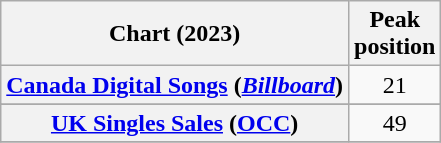<table class="wikitable sortable plainrowheaders">
<tr>
<th scope="col">Chart (2023)</th>
<th scope="col">Peak<br>position</th>
</tr>
<tr>
<th scope="row"><a href='#'>Canada Digital Songs</a> (<em><a href='#'>Billboard</a></em>)</th>
<td align="center">21</td>
</tr>
<tr>
</tr>
<tr>
</tr>
<tr>
</tr>
<tr>
</tr>
<tr>
<th scope="row"><a href='#'>UK Singles Sales</a> (<a href='#'>OCC</a>)</th>
<td align="center">49</td>
</tr>
<tr>
</tr>
</table>
